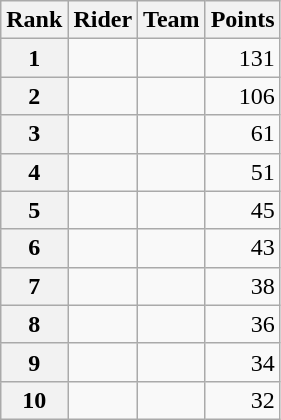<table class="wikitable">
<tr>
<th scope="col">Rank</th>
<th scope="col">Rider</th>
<th scope="col">Team</th>
<th scope="col">Points</th>
</tr>
<tr>
<th scope="row">1</th>
<td> </td>
<td></td>
<td style="text-align:right;">131</td>
</tr>
<tr>
<th scope="row">2</th>
<td></td>
<td></td>
<td style="text-align:right;">106</td>
</tr>
<tr>
<th scope="row">3</th>
<td> </td>
<td></td>
<td style="text-align:right;">61</td>
</tr>
<tr>
<th scope="row">4</th>
<td></td>
<td></td>
<td style="text-align:right;">51</td>
</tr>
<tr>
<th scope="row">5</th>
<td></td>
<td></td>
<td style="text-align:right;">45</td>
</tr>
<tr>
<th scope="row">6</th>
<td></td>
<td></td>
<td style="text-align:right;">43</td>
</tr>
<tr>
<th scope="row">7</th>
<td></td>
<td></td>
<td style="text-align:right;">38</td>
</tr>
<tr>
<th scope="row">8</th>
<td></td>
<td></td>
<td style="text-align:right;">36</td>
</tr>
<tr>
<th scope="row">9</th>
<td></td>
<td></td>
<td style="text-align:right;">34</td>
</tr>
<tr>
<th scope="row">10</th>
<td></td>
<td></td>
<td style="text-align:right;">32</td>
</tr>
</table>
